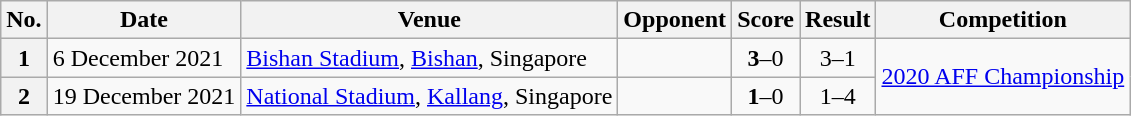<table class="wikitable sortable plainrowheaders">
<tr>
<th scope=col>No.</th>
<th scope=col data-sort-type=date>Date</th>
<th scope=col>Venue</th>
<th scope=col>Opponent</th>
<th scope=col>Score</th>
<th scope=col>Result</th>
<th scope=col>Competition</th>
</tr>
<tr>
<th scope=row>1</th>
<td>6 December 2021</td>
<td><a href='#'>Bishan Stadium</a>, <a href='#'>Bishan</a>, Singapore</td>
<td></td>
<td align=center><strong>3</strong>–0</td>
<td align=center>3–1</td>
<td rowspan=2><a href='#'>2020 AFF Championship</a></td>
</tr>
<tr>
<th scope=row>2</th>
<td>19 December 2021</td>
<td><a href='#'>National Stadium</a>, <a href='#'>Kallang</a>, Singapore</td>
<td></td>
<td align=center><strong>1</strong>–0</td>
<td align=center>1–4</td>
</tr>
</table>
